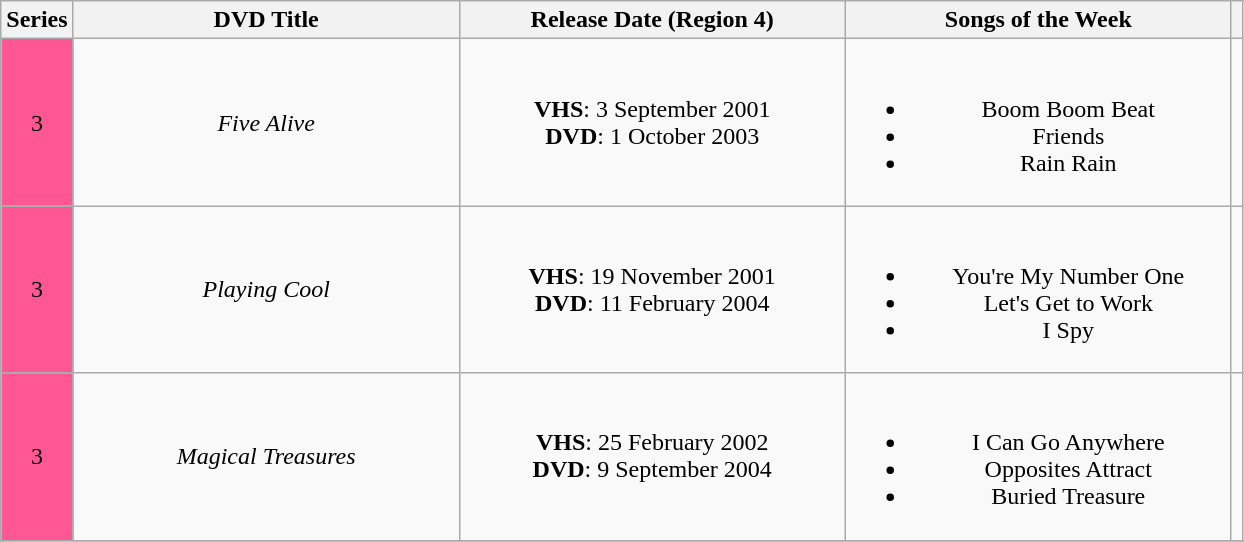<table class="wikitable">
<tr>
<th>Series</th>
<th style="width: 250px;">DVD Title</th>
<th style="width: 250px;">Release Date (Region 4)</th>
<th style="width: 250px;">Songs of the Week</th>
<th scope="col" class="unsortable"></th>
</tr>
<tr>
<td style="background:#FF5694; height:10px; text-align:center">3</td>
<td style="text-align:center"><em>Five Alive</em></td>
<td style="text-align:center"><strong>VHS</strong>: 3 September 2001<br><strong>DVD</strong>: 1 October 2003</td>
<td style="text-align:center"><br><ul><li>Boom Boom Beat</li><li>Friends</li><li>Rain Rain</li></ul></td>
<td style="text-align:center;"></td>
</tr>
<tr>
<td style="background:#FF5694; height:10px; text-align:center">3</td>
<td style="text-align:center"><em>Playing Cool</em></td>
<td style="text-align:center"><strong>VHS</strong>: 19 November 2001<br> <strong>DVD</strong>: 11 February 2004</td>
<td style="text-align:center"><br><ul><li>You're My Number One</li><li>Let's Get to Work</li><li>I Spy</li></ul></td>
<td style="text-align:center;"></td>
</tr>
<tr>
<td style="background:#FF5694; height:10px; text-align:center">3</td>
<td style="text-align:center"><em>Magical Treasures</em></td>
<td style="text-align:center"><strong>VHS</strong>: 25 February 2002<br> <strong>DVD</strong>: 9 September 2004</td>
<td style="text-align:center"><br><ul><li>I Can Go Anywhere</li><li>Opposites Attract</li><li>Buried Treasure</li></ul></td>
<td style="text-align:center;"></td>
</tr>
<tr>
</tr>
</table>
